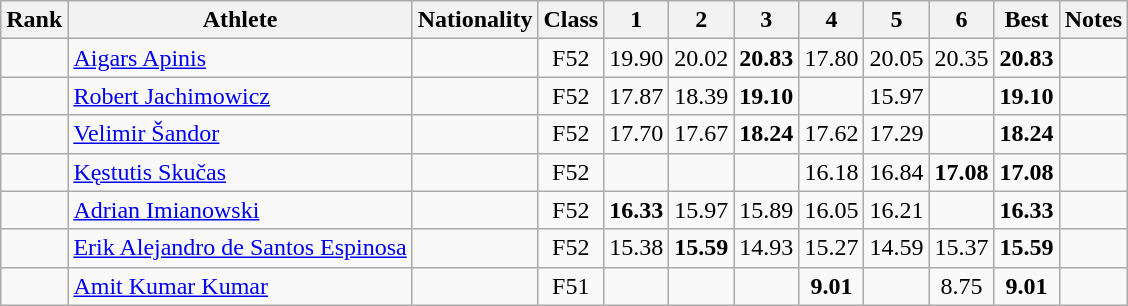<table class="wikitable sortable" style="text-align:center">
<tr>
<th>Rank</th>
<th>Athlete</th>
<th>Nationality</th>
<th>Class</th>
<th width="25">1</th>
<th width="25">2</th>
<th width="25">3</th>
<th width="25">4</th>
<th width="25">5</th>
<th width="25">6</th>
<th>Best</th>
<th>Notes</th>
</tr>
<tr>
<td></td>
<td align=left><a href='#'>Aigars Apinis</a></td>
<td align=left></td>
<td>F52</td>
<td>19.90</td>
<td>20.02</td>
<td><strong>20.83</strong></td>
<td>17.80</td>
<td>20.05</td>
<td>20.35</td>
<td><strong>20.83</strong></td>
<td></td>
</tr>
<tr>
<td></td>
<td align=left><a href='#'>Robert Jachimowicz</a></td>
<td align=left></td>
<td>F52</td>
<td>17.87</td>
<td>18.39</td>
<td><strong>19.10</strong></td>
<td></td>
<td>15.97</td>
<td></td>
<td><strong>19.10</strong></td>
<td></td>
</tr>
<tr>
<td></td>
<td align=left><a href='#'>Velimir Šandor</a></td>
<td align=left></td>
<td>F52</td>
<td>17.70</td>
<td>17.67</td>
<td><strong>18.24</strong></td>
<td>17.62</td>
<td>17.29</td>
<td></td>
<td><strong>18.24</strong></td>
<td></td>
</tr>
<tr>
<td></td>
<td align=left><a href='#'>Kęstutis Skučas</a></td>
<td align=left></td>
<td>F52</td>
<td></td>
<td></td>
<td></td>
<td>16.18</td>
<td>16.84</td>
<td><strong>17.08</strong></td>
<td><strong>17.08</strong></td>
<td></td>
</tr>
<tr>
<td></td>
<td align=left><a href='#'>Adrian Imianowski</a></td>
<td align=left></td>
<td>F52</td>
<td><strong>16.33</strong></td>
<td>15.97</td>
<td>15.89</td>
<td>16.05</td>
<td>16.21</td>
<td></td>
<td><strong>16.33</strong></td>
<td></td>
</tr>
<tr>
<td></td>
<td align=left><a href='#'>Erik Alejandro de Santos Espinosa</a></td>
<td align=left></td>
<td>F52</td>
<td>15.38</td>
<td><strong>15.59</strong></td>
<td>14.93</td>
<td>15.27</td>
<td>14.59</td>
<td>15.37</td>
<td><strong>15.59</strong></td>
<td></td>
</tr>
<tr>
<td></td>
<td align=left><a href='#'>Amit Kumar Kumar</a></td>
<td align=left></td>
<td>F51</td>
<td></td>
<td></td>
<td></td>
<td><strong>9.01</strong></td>
<td></td>
<td>8.75</td>
<td><strong>9.01</strong></td>
<td></td>
</tr>
</table>
